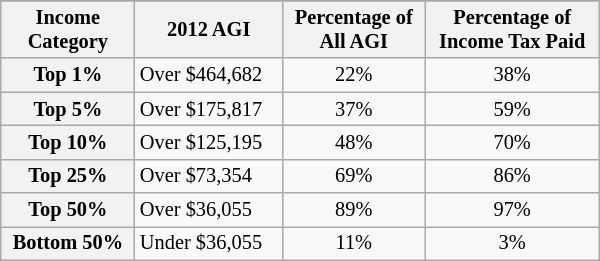<table class="wikitable" align="right" style="margin:0 0 1em 1em; font-size: 85%; width:400px;">
<tr>
</tr>
<tr>
<th>Income <br>Category</th>
<th>2012 AGI</th>
<th>Percentage of <br>All AGI</th>
<th>Percentage of <br>Income Tax Paid</th>
</tr>
<tr>
<th align=left>Top 1%</th>
<td align=left>Over $464,682</td>
<td align=center>22%</td>
<td align=center>38%</td>
</tr>
<tr>
<th align=left>Top 5%</th>
<td align=left>Over $175,817</td>
<td align=center>37%</td>
<td align=center>59%</td>
</tr>
<tr>
<th align=left>Top 10%</th>
<td align=left>Over $125,195</td>
<td align=center>48%</td>
<td align=center>70%</td>
</tr>
<tr>
<th align=left>Top 25%</th>
<td align=left>Over $73,354</td>
<td align=center>69%</td>
<td align=center>86%</td>
</tr>
<tr>
<th align=left>Top 50%</th>
<td align=left>Over $36,055</td>
<td align=center>89%</td>
<td align=center>97%</td>
</tr>
<tr>
<th align=left>Bottom 50%</th>
<td align=left>Under $36,055</td>
<td align=center>11%</td>
<td align=center>3%</td>
</tr>
</table>
